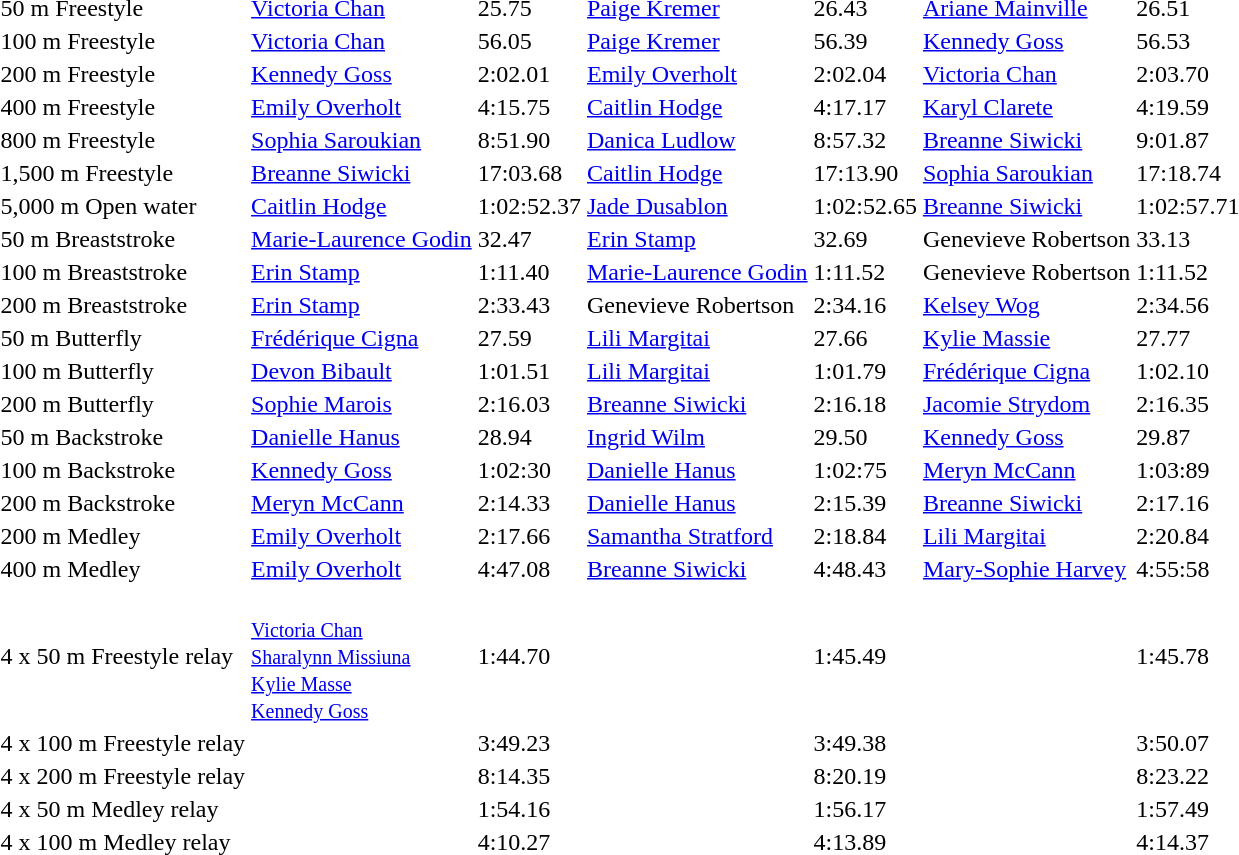<table>
<tr>
<td>50 m Freestyle</td>
<td><a href='#'>Victoria Chan</a> <br> </td>
<td>25.75</td>
<td><a href='#'>Paige Kremer</a> <br> </td>
<td>26.43</td>
<td><a href='#'>Ariane Mainville</a> <br> </td>
<td>26.51</td>
</tr>
<tr>
<td>100 m Freestyle</td>
<td><a href='#'>Victoria Chan</a> <br> </td>
<td>56.05</td>
<td><a href='#'>Paige Kremer</a> <br> </td>
<td>56.39</td>
<td><a href='#'>Kennedy Goss</a> <br> </td>
<td>56.53</td>
</tr>
<tr>
<td>200 m Freestyle</td>
<td><a href='#'>Kennedy Goss</a> <br> </td>
<td>2:02.01</td>
<td><a href='#'>Emily Overholt</a> <br> </td>
<td>2:02.04</td>
<td><a href='#'>Victoria Chan</a> <br> </td>
<td>2:03.70</td>
</tr>
<tr>
<td>400 m Freestyle</td>
<td><a href='#'>Emily Overholt</a> <br> </td>
<td>4:15.75</td>
<td><a href='#'>Caitlin Hodge</a> <br> </td>
<td>4:17.17</td>
<td><a href='#'>Karyl Clarete</a> <br> </td>
<td>4:19.59</td>
</tr>
<tr>
<td>800 m Freestyle</td>
<td><a href='#'>Sophia Saroukian</a><br> </td>
<td>8:51.90</td>
<td><a href='#'>Danica Ludlow</a><br> </td>
<td>8:57.32</td>
<td><a href='#'>Breanne Siwicki</a><br></td>
<td>9:01.87</td>
</tr>
<tr>
<td>1,500 m Freestyle</td>
<td><a href='#'>Breanne Siwicki</a><br></td>
<td>17:03.68</td>
<td><a href='#'>Caitlin Hodge</a><br></td>
<td>17:13.90</td>
<td><a href='#'>Sophia Saroukian</a><br></td>
<td>17:18.74</td>
</tr>
<tr>
<td>5,000 m Open water</td>
<td><a href='#'>Caitlin Hodge</a> <br> </td>
<td>1:02:52.37</td>
<td><a href='#'>Jade Dusablon</a> <br> </td>
<td>1:02:52.65</td>
<td><a href='#'>Breanne Siwicki</a><br> </td>
<td>1:02:57.71</td>
</tr>
<tr>
<td>50 m Breaststroke</td>
<td><a href='#'>Marie-Laurence Godin</a><br></td>
<td>32.47</td>
<td><a href='#'>Erin Stamp</a><br> </td>
<td>32.69</td>
<td>Genevieve Robertson <br> </td>
<td>33.13</td>
</tr>
<tr>
<td>100 m Breaststroke</td>
<td><a href='#'>Erin Stamp</a><br> </td>
<td>1:11.40</td>
<td><a href='#'>Marie-Laurence Godin</a> <br> </td>
<td>1:11.52</td>
<td>Genevieve Robertson <br> </td>
<td>1:11.52</td>
</tr>
<tr>
<td>200 m Breaststroke</td>
<td><a href='#'>Erin Stamp</a><br> </td>
<td>2:33.43</td>
<td>Genevieve Robertson<br> </td>
<td>2:34.16</td>
<td><a href='#'>Kelsey Wog</a><br> </td>
<td>2:34.56</td>
</tr>
<tr>
<td>50 m Butterfly</td>
<td><a href='#'>Frédérique Cigna</a><br></td>
<td>27.59</td>
<td><a href='#'>Lili Margitai</a><br> </td>
<td>27.66</td>
<td><a href='#'>Kylie Massie</a><br> </td>
<td>27.77</td>
</tr>
<tr>
<td>100 m Butterfly</td>
<td><a href='#'>Devon Bibault</a><br> </td>
<td>1:01.51</td>
<td><a href='#'>Lili Margitai</a><br> </td>
<td>1:01.79</td>
<td><a href='#'>Frédérique Cigna</a><br> </td>
<td>1:02.10</td>
</tr>
<tr>
<td>200 m Butterfly</td>
<td><a href='#'>Sophie Marois</a> <br> </td>
<td>2:16.03</td>
<td><a href='#'>Breanne Siwicki</a> <br> </td>
<td>2:16.18</td>
<td><a href='#'>Jacomie Strydom</a> <br> </td>
<td>2:16.35</td>
</tr>
<tr>
<td>50 m Backstroke</td>
<td><a href='#'>Danielle Hanus</a> <br> </td>
<td>28.94</td>
<td><a href='#'>Ingrid Wilm</a> <br> </td>
<td>29.50</td>
<td><a href='#'>Kennedy Goss</a> <br> </td>
<td>29.87</td>
</tr>
<tr>
<td>100 m Backstroke</td>
<td><a href='#'>Kennedy Goss</a> <br> </td>
<td>1:02:30</td>
<td><a href='#'>Danielle Hanus</a> <br> </td>
<td>1:02:75</td>
<td><a href='#'>Meryn McCann</a> <br> </td>
<td>1:03:89</td>
</tr>
<tr>
<td>200 m Backstroke</td>
<td><a href='#'>Meryn McCann</a><br></td>
<td>2:14.33</td>
<td><a href='#'>Danielle Hanus</a><br></td>
<td>2:15.39</td>
<td><a href='#'>Breanne Siwicki</a><br></td>
<td>2:17.16</td>
</tr>
<tr>
<td>200 m Medley</td>
<td><a href='#'>Emily Overholt</a> <br> </td>
<td>2:17.66</td>
<td><a href='#'>Samantha Stratford</a> <br> </td>
<td>2:18.84</td>
<td><a href='#'>Lili Margitai</a><br> </td>
<td>2:20.84</td>
</tr>
<tr>
<td>400 m Medley</td>
<td><a href='#'>Emily Overholt</a> <br> </td>
<td>4:47.08</td>
<td><a href='#'>Breanne Siwicki</a> <br> </td>
<td>4:48.43</td>
<td><a href='#'>Mary-Sophie Harvey</a> <br> </td>
<td>4:55:58</td>
</tr>
<tr>
<td>4 x 50 m Freestyle relay</td>
<td><br><small><a href='#'>Victoria Chan</a><br><a href='#'>Sharalynn Missiuna</a><br><a href='#'>Kylie Masse</a><br><a href='#'>Kennedy Goss</a></small></td>
<td>1:44.70</td>
<td></td>
<td>1:45.49</td>
<td></td>
<td>1:45.78</td>
</tr>
<tr>
<td>4 x 100 m Freestyle relay</td>
<td></td>
<td>3:49.23</td>
<td></td>
<td>3:49.38</td>
<td></td>
<td>3:50.07</td>
</tr>
<tr>
<td>4 x 200 m Freestyle relay</td>
<td></td>
<td>8:14.35</td>
<td></td>
<td>8:20.19</td>
<td></td>
<td>8:23.22</td>
</tr>
<tr>
<td>4 x 50 m Medley relay</td>
<td></td>
<td>1:54.16</td>
<td></td>
<td>1:56.17</td>
<td></td>
<td>1:57.49</td>
</tr>
<tr>
<td>4 x 100 m Medley relay</td>
<td></td>
<td>4:10.27</td>
<td></td>
<td>4:13.89</td>
<td></td>
<td>4:14.37</td>
</tr>
</table>
